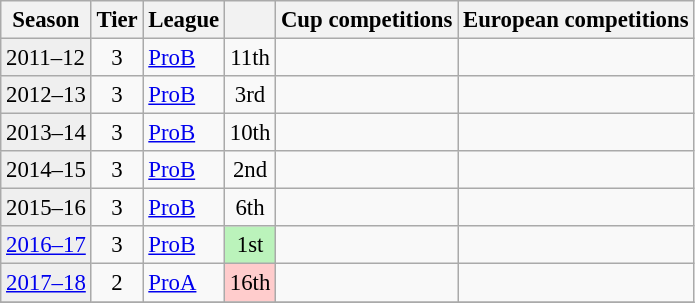<table class="wikitable" style="font-size:95%">
<tr>
<th>Season</th>
<th>Tier</th>
<th>League</th>
<th></th>
<th>Cup competitions</th>
<th>European competitions</th>
</tr>
<tr>
<td style="background:#efefef;">2011–12</td>
<td align="center">3</td>
<td><a href='#'>ProB</a></td>
<td align="center">11th</td>
<td></td>
<td></td>
</tr>
<tr>
<td style="background:#efefef;">2012–13</td>
<td align="center">3</td>
<td><a href='#'>ProB</a></td>
<td align="center">3rd</td>
<td></td>
<td></td>
</tr>
<tr>
<td style="background:#efefef;">2013–14</td>
<td align="center">3</td>
<td><a href='#'>ProB</a></td>
<td align="center">10th</td>
<td></td>
<td></td>
</tr>
<tr>
<td style="background:#efefef;">2014–15</td>
<td align="center">3</td>
<td><a href='#'>ProB</a></td>
<td align="center">2nd</td>
<td></td>
<td></td>
</tr>
<tr>
<td style="background:#efefef;">2015–16</td>
<td align="center">3</td>
<td><a href='#'>ProB</a></td>
<td align="center">6th</td>
<td></td>
<td></td>
</tr>
<tr>
<td style="background:#efefef;"><a href='#'>2016–17</a></td>
<td align="center">3</td>
<td><a href='#'>ProB</a></td>
<td style="background:#BBF3BB;" align="center">1st</td>
<td></td>
<td></td>
</tr>
<tr>
<td style="background:#efefef;"><a href='#'>2017–18</a></td>
<td align="center">2</td>
<td><a href='#'>ProA</a></td>
<td style="background:#fcc;" align="center">16th</td>
<td></td>
<td></td>
</tr>
<tr>
</tr>
</table>
